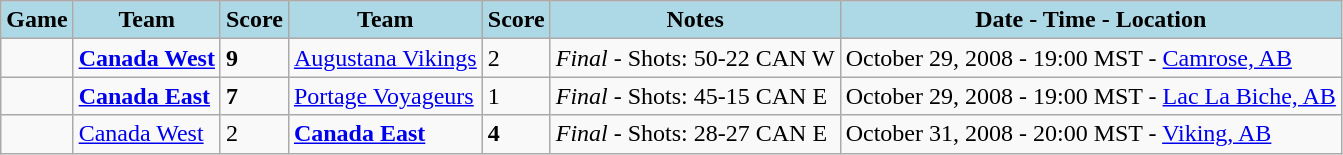<table class="wikitable">
<tr>
<th style="background:lightblue;">Game</th>
<th style="background:lightblue;">Team</th>
<th style="background:lightblue;">Score</th>
<th style="background:lightblue;">Team</th>
<th style="background:lightblue;">Score</th>
<th style="background:lightblue;">Notes</th>
<th style="background:lightblue;">Date - Time - Location</th>
</tr>
<tr bgcolor=>
<td></td>
<td><strong><a href='#'>Canada West</a></strong></td>
<td><strong>9</strong></td>
<td><a href='#'>Augustana Vikings</a></td>
<td>2</td>
<td><em>Final</em> - Shots: 50-22 CAN W</td>
<td>October 29, 2008 - 19:00 MST - <a href='#'>Camrose, AB</a></td>
</tr>
<tr bgcolor=>
<td></td>
<td><strong><a href='#'>Canada East</a></strong></td>
<td><strong>7</strong></td>
<td><a href='#'>Portage Voyageurs</a></td>
<td>1</td>
<td><em>Final</em> - Shots: 45-15 CAN E</td>
<td>October 29, 2008 - 19:00 MST - <a href='#'>Lac La Biche, AB</a></td>
</tr>
<tr bgcolor=>
<td></td>
<td><a href='#'>Canada West</a></td>
<td>2</td>
<td><strong><a href='#'>Canada East</a></strong></td>
<td><strong>4</strong></td>
<td><em>Final</em> - Shots: 28-27 CAN E</td>
<td>October 31, 2008 - 20:00 MST - <a href='#'>Viking, AB</a></td>
</tr>
</table>
